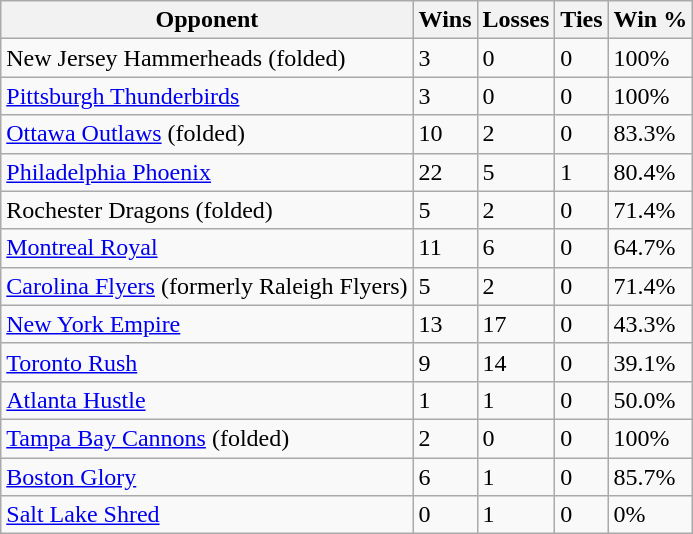<table class="wikitable">
<tr>
<th>Opponent</th>
<th>Wins</th>
<th>Losses</th>
<th>Ties</th>
<th>Win %</th>
</tr>
<tr>
<td>New Jersey Hammerheads (folded)</td>
<td>3</td>
<td>0</td>
<td>0</td>
<td>100%</td>
</tr>
<tr>
<td><a href='#'>Pittsburgh Thunderbirds</a></td>
<td>3</td>
<td>0</td>
<td>0</td>
<td>100%</td>
</tr>
<tr>
<td><a href='#'>Ottawa Outlaws</a> (folded)</td>
<td>10</td>
<td>2</td>
<td>0</td>
<td>83.3%</td>
</tr>
<tr>
<td><a href='#'>Philadelphia Phoenix</a></td>
<td>22</td>
<td>5</td>
<td>1</td>
<td>80.4%</td>
</tr>
<tr>
<td>Rochester Dragons (folded)</td>
<td>5</td>
<td>2</td>
<td>0</td>
<td>71.4%</td>
</tr>
<tr>
<td><a href='#'>Montreal Royal</a></td>
<td>11</td>
<td>6</td>
<td>0</td>
<td>64.7%</td>
</tr>
<tr>
<td><a href='#'>Carolina Flyers</a> (formerly Raleigh Flyers)</td>
<td>5</td>
<td>2</td>
<td>0</td>
<td>71.4%</td>
</tr>
<tr>
<td><a href='#'>New York Empire</a></td>
<td>13</td>
<td>17</td>
<td>0</td>
<td>43.3%</td>
</tr>
<tr>
<td><a href='#'>Toronto Rush</a></td>
<td>9</td>
<td>14</td>
<td>0</td>
<td>39.1%</td>
</tr>
<tr>
<td><a href='#'>Atlanta Hustle</a></td>
<td>1</td>
<td>1</td>
<td>0</td>
<td>50.0%</td>
</tr>
<tr>
<td><a href='#'>Tampa Bay Cannons</a> (folded)</td>
<td>2</td>
<td>0</td>
<td>0</td>
<td>100%</td>
</tr>
<tr>
<td><a href='#'>Boston Glory</a></td>
<td>6</td>
<td>1</td>
<td>0</td>
<td>85.7%</td>
</tr>
<tr>
<td><a href='#'>Salt Lake Shred</a></td>
<td>0</td>
<td>1</td>
<td>0</td>
<td>0%</td>
</tr>
</table>
